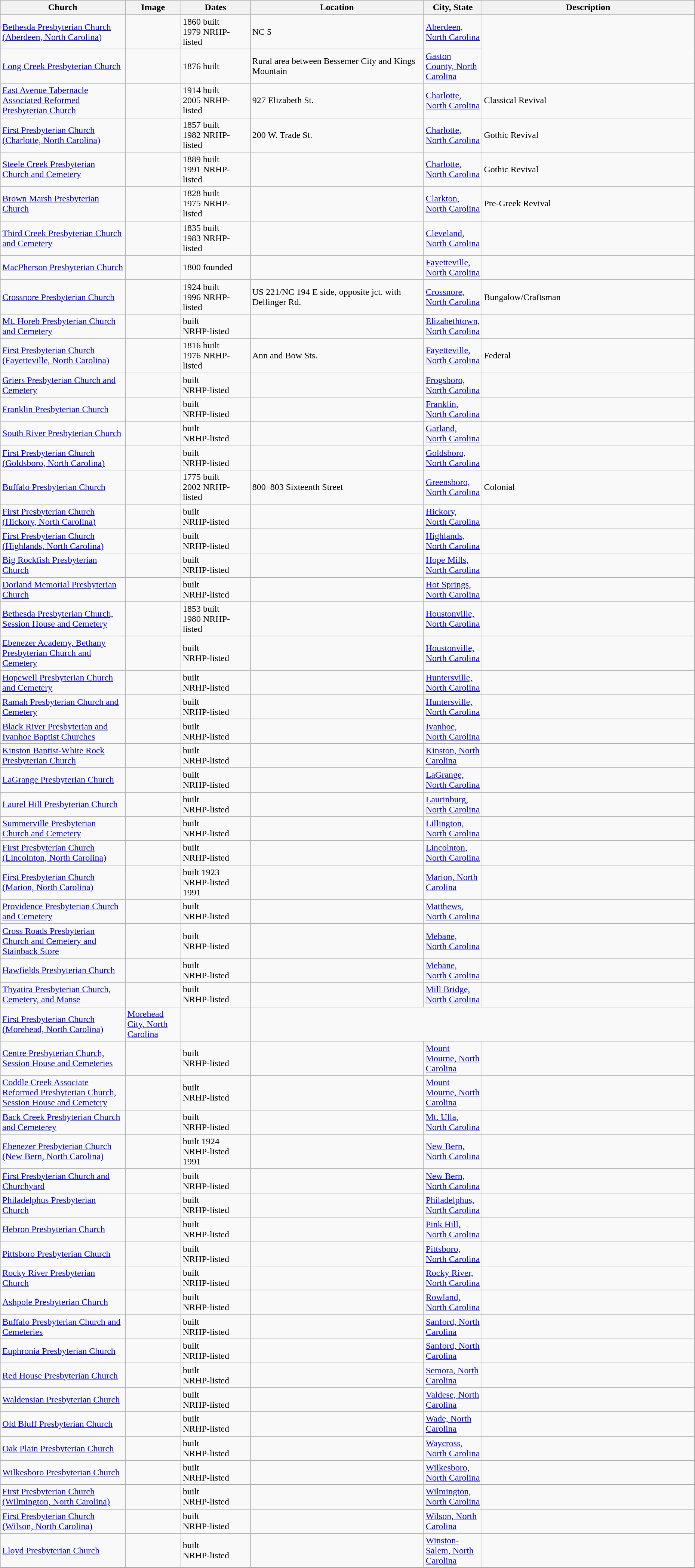<table class="wikitable sortable" style="width:98%">
<tr>
<th width = 18%><strong>Church</strong></th>
<th width = 8% class="unsortable"><strong>Image</strong></th>
<th width = 10%><strong>Dates</strong></th>
<th width = 25%><strong>Location</strong></th>
<th width = 8%><strong>City, State</strong></th>
<th class="unsortable"><strong>Description</strong></th>
</tr>
<tr>
<td><a href='#'>Bethesda Presbyterian Church (Aberdeen, North Carolina)</a></td>
<td></td>
<td>1860 built<br>1979 NRHP-listed</td>
<td>NC 5<br><small></small></td>
<td><a href='#'>Aberdeen, North Carolina</a></td>
</tr>
<tr>
<td><a href='#'>Long Creek Presbyterian Church</a></td>
<td></td>
<td>1876 built</td>
<td>Rural area between Bessemer City and Kings Mountain<br><small></small></td>
<td><a href='#'>Gaston County, North Carolina</a></td>
</tr>
<tr>
<td><a href='#'>East Avenue Tabernacle Associated Reformed Presbyterian Church</a></td>
<td></td>
<td>1914 built<br>2005 NRHP-listed</td>
<td>927 Elizabeth St.<br><small></small></td>
<td><a href='#'>Charlotte, North Carolina</a></td>
<td>Classical Revival</td>
</tr>
<tr>
<td><a href='#'>First Presbyterian Church (Charlotte, North Carolina)</a></td>
<td></td>
<td>1857 built<br>1982 NRHP-listed</td>
<td>200 W. Trade St.<br><small></small></td>
<td><a href='#'>Charlotte, North Carolina</a></td>
<td>Gothic Revival</td>
</tr>
<tr>
<td><a href='#'>Steele Creek Presbyterian Church and Cemetery</a></td>
<td></td>
<td>1889 built<br>1991 NRHP-listed</td>
<td><small></small></td>
<td><a href='#'>Charlotte, North Carolina</a></td>
<td>Gothic Revival</td>
</tr>
<tr>
<td><a href='#'>Brown Marsh Presbyterian Church</a></td>
<td></td>
<td>1828 built<br>1975 NRHP-listed</td>
<td><small></small></td>
<td><a href='#'>Clarkton, North Carolina</a></td>
<td>Pre-Greek Revival</td>
</tr>
<tr>
<td><a href='#'>Third Creek Presbyterian Church and Cemetery</a></td>
<td></td>
<td>1835 built<br>1983 NRHP-listed</td>
<td><small></small></td>
<td><a href='#'>Cleveland, North Carolina</a></td>
<td></td>
</tr>
<tr>
<td><a href='#'>MacPherson Presbyterian Church</a></td>
<td></td>
<td>1800 founded<br></td>
<td><small></small></td>
<td><a href='#'>Fayetteville, North Carolina</a></td>
</tr>
<tr>
<td><a href='#'>Crossnore Presbyterian Church</a></td>
<td></td>
<td>1924 built<br>1996 NRHP-listed</td>
<td>US 221/NC 194 E side, opposite jct. with Dellinger Rd.<br><small></small></td>
<td><a href='#'>Crossnore, North Carolina</a></td>
<td>Bungalow/Craftsman</td>
</tr>
<tr>
<td><a href='#'>Mt. Horeb Presbyterian Church and Cemetery</a></td>
<td></td>
<td>built<br> NRHP-listed</td>
<td></td>
<td><a href='#'>Elizabethtown, North Carolina</a></td>
<td></td>
</tr>
<tr>
<td><a href='#'>First Presbyterian Church (Fayetteville, North Carolina)</a></td>
<td></td>
<td>1816 built<br>1976 NRHP-listed</td>
<td>Ann and Bow Sts.<br><small></small></td>
<td><a href='#'>Fayetteville, North Carolina</a></td>
<td>Federal</td>
</tr>
<tr>
<td><a href='#'>Griers Presbyterian Church and Cemetery</a></td>
<td></td>
<td>built<br> NRHP-listed</td>
<td></td>
<td><a href='#'>Frogsboro, North Carolina</a></td>
<td></td>
</tr>
<tr>
<td><a href='#'>Franklin Presbyterian Church</a></td>
<td></td>
<td>built<br> NRHP-listed</td>
<td></td>
<td><a href='#'>Franklin, North Carolina</a></td>
<td></td>
</tr>
<tr>
<td><a href='#'>South River Presbyterian Church</a></td>
<td></td>
<td>built<br> NRHP-listed</td>
<td></td>
<td><a href='#'>Garland, North Carolina</a></td>
<td></td>
</tr>
<tr>
<td><a href='#'>First Presbyterian Church (Goldsboro, North Carolina)</a></td>
<td></td>
<td>built<br> NRHP-listed</td>
<td></td>
<td><a href='#'>Goldsboro, North Carolina</a></td>
<td></td>
</tr>
<tr>
<td><a href='#'>Buffalo Presbyterian Church</a></td>
<td></td>
<td>1775 built<br>2002 NRHP-listed</td>
<td>800–803 Sixteenth Street<br><small></small></td>
<td><a href='#'>Greensboro, North Carolina</a></td>
<td>Colonial</td>
</tr>
<tr>
<td><a href='#'>First Presbyterian Church (Hickory, North Carolina)</a></td>
<td></td>
<td>built<br> NRHP-listed</td>
<td></td>
<td><a href='#'>Hickory, North Carolina</a></td>
<td></td>
</tr>
<tr>
<td><a href='#'>First Presbyterian Church (Highlands, North Carolina)</a></td>
<td></td>
<td>built<br> NRHP-listed</td>
<td></td>
<td><a href='#'>Highlands, North Carolina</a></td>
<td></td>
</tr>
<tr>
<td><a href='#'>Big Rockfish Presbyterian Church</a></td>
<td></td>
<td>built<br> NRHP-listed</td>
<td></td>
<td><a href='#'>Hope Mills, North Carolina</a></td>
<td></td>
</tr>
<tr>
<td><a href='#'>Dorland Memorial Presbyterian Church</a></td>
<td></td>
<td>built<br> NRHP-listed</td>
<td></td>
<td><a href='#'>Hot Springs, North Carolina</a></td>
<td></td>
</tr>
<tr>
<td><a href='#'>Bethesda Presbyterian Church, Session House and Cemetery</a></td>
<td></td>
<td>1853 built<br>1980 NRHP-listed</td>
<td></td>
<td><a href='#'>Houstonville, North Carolina</a></td>
<td></td>
</tr>
<tr>
<td><a href='#'>Ebenezer Academy, Bethany Presbyterian Church and Cemetery</a></td>
<td></td>
<td>built<br> NRHP-listed</td>
<td></td>
<td><a href='#'>Houstonville, North Carolina</a></td>
<td></td>
</tr>
<tr>
<td><a href='#'>Hopewell Presbyterian Church and Cemetery</a></td>
<td></td>
<td>built<br> NRHP-listed</td>
<td></td>
<td><a href='#'>Huntersville, North Carolina</a></td>
<td></td>
</tr>
<tr>
<td><a href='#'>Ramah Presbyterian Church and Cemetery</a></td>
<td></td>
<td>built<br> NRHP-listed</td>
<td></td>
<td><a href='#'>Huntersville, North Carolina</a></td>
<td></td>
</tr>
<tr>
<td><a href='#'>Black River Presbyterian and Ivanhoe Baptist Churches</a></td>
<td></td>
<td>built<br> NRHP-listed</td>
<td></td>
<td><a href='#'>Ivanhoe, North Carolina</a></td>
<td></td>
</tr>
<tr>
<td><a href='#'>Kinston Baptist-White Rock Presbyterian Church</a></td>
<td></td>
<td>built<br> NRHP-listed</td>
<td></td>
<td><a href='#'>Kinston, North Carolina</a></td>
<td></td>
</tr>
<tr>
<td><a href='#'>LaGrange Presbyterian Church</a></td>
<td></td>
<td>built<br> NRHP-listed</td>
<td></td>
<td><a href='#'>LaGrange, North Carolina</a></td>
<td></td>
</tr>
<tr>
<td><a href='#'>Laurel Hill Presbyterian Church</a></td>
<td></td>
<td>built<br> NRHP-listed</td>
<td></td>
<td><a href='#'>Laurinburg, North Carolina</a></td>
<td></td>
</tr>
<tr>
<td><a href='#'>Summerville Presbyterian Church and Cemetery</a></td>
<td></td>
<td>built<br> NRHP-listed</td>
<td></td>
<td><a href='#'>Lillington, North Carolina</a></td>
<td></td>
</tr>
<tr>
<td><a href='#'>First Presbyterian Church (Lincolnton, North Carolina)</a></td>
<td></td>
<td>built<br> NRHP-listed</td>
<td></td>
<td><a href='#'>Lincolnton, North Carolina</a></td>
<td></td>
</tr>
<tr>
<td><a href='#'>First Presbyterian Church (Marion, North Carolina)</a></td>
<td></td>
<td>built 1923<br> NRHP-listed 1991</td>
<td></td>
<td><a href='#'>Marion, North Carolina</a></td>
<td></td>
</tr>
<tr>
<td><a href='#'>Providence Presbyterian Church and Cemetery</a></td>
<td></td>
<td>built<br> NRHP-listed</td>
<td></td>
<td><a href='#'>Matthews, North Carolina</a></td>
<td></td>
</tr>
<tr>
<td><a href='#'>Cross Roads Presbyterian Church and Cemetery and Stainback Store</a></td>
<td></td>
<td>built<br> NRHP-listed</td>
<td></td>
<td><a href='#'>Mebane, North Carolina</a></td>
<td></td>
</tr>
<tr>
<td><a href='#'>Hawfields Presbyterian Church</a></td>
<td></td>
<td>built<br> NRHP-listed</td>
<td></td>
<td><a href='#'>Mebane, North Carolina</a></td>
<td></td>
</tr>
<tr>
<td><a href='#'>Thyatira Presbyterian Church, Cemetery, and Manse</a></td>
<td></td>
<td>built<br> NRHP-listed</td>
<td></td>
<td><a href='#'>Mill Bridge, North Carolina</a></td>
<td></td>
</tr>
<tr>
<td><a href='#'>First Presbyterian Church (Morehead, North Carolina)</a><br></td>
<td><a href='#'>Morehead City, North Carolina</a></td>
<td></td>
</tr>
<tr>
<td><a href='#'>Centre Presbyterian Church, Session House and Cemeteries</a></td>
<td></td>
<td>built<br> NRHP-listed</td>
<td></td>
<td><a href='#'>Mount Mourne, North Carolina</a></td>
<td></td>
</tr>
<tr>
<td><a href='#'>Coddle Creek Associate Reformed Presbyterian Church, Session House and Cemetery</a></td>
<td></td>
<td>built<br> NRHP-listed</td>
<td></td>
<td><a href='#'>Mount Mourne, North Carolina</a></td>
<td></td>
</tr>
<tr>
<td><a href='#'>Back Creek Presbyterian Church and Cemeterey</a></td>
<td></td>
<td>built<br> NRHP-listed</td>
<td></td>
<td><a href='#'>Mt. Ulla, North Carolina</a></td>
<td></td>
</tr>
<tr>
<td><a href='#'>Ebenezer Presbyterian Church (New Bern, North Carolina)</a></td>
<td></td>
<td>built 1924<br> NRHP-listed 1991</td>
<td></td>
<td><a href='#'>New Bern, North Carolina</a></td>
<td></td>
</tr>
<tr>
<td><a href='#'>First Presbyterian Church and Churchyard</a></td>
<td></td>
<td>built<br> NRHP-listed</td>
<td></td>
<td><a href='#'>New Bern, North Carolina</a></td>
<td></td>
</tr>
<tr>
<td><a href='#'>Philadelphus Presbyterian Church</a></td>
<td></td>
<td>built<br> NRHP-listed</td>
<td></td>
<td><a href='#'>Philadelphus, North Carolina</a></td>
<td></td>
</tr>
<tr>
<td><a href='#'>Hebron Presbyterian Church</a></td>
<td></td>
<td>built<br> NRHP-listed</td>
<td></td>
<td><a href='#'>Pink Hill, North Carolina</a></td>
<td></td>
</tr>
<tr>
<td><a href='#'>Pittsboro Presbyterian Church</a></td>
<td></td>
<td>built<br> NRHP-listed</td>
<td></td>
<td><a href='#'>Pittsboro, North Carolina</a></td>
<td></td>
</tr>
<tr>
<td><a href='#'>Rocky River Presbyterian Church</a></td>
<td></td>
<td>built<br> NRHP-listed</td>
<td></td>
<td><a href='#'>Rocky River, North Carolina</a></td>
<td></td>
</tr>
<tr>
<td><a href='#'>Ashpole Presbyterian Church</a></td>
<td></td>
<td>built<br> NRHP-listed</td>
<td></td>
<td><a href='#'>Rowland, North Carolina</a></td>
<td></td>
</tr>
<tr>
<td><a href='#'>Buffalo Presbyterian Church and Cemeteries</a></td>
<td></td>
<td>built<br> NRHP-listed</td>
<td></td>
<td><a href='#'>Sanford, North Carolina</a></td>
<td></td>
</tr>
<tr>
<td><a href='#'>Euphronia Presbyterian Church</a></td>
<td></td>
<td>built<br> NRHP-listed</td>
<td></td>
<td><a href='#'>Sanford, North Carolina</a></td>
<td></td>
</tr>
<tr>
<td><a href='#'>Red House Presbyterian Church</a></td>
<td></td>
<td>built<br> NRHP-listed</td>
<td></td>
<td><a href='#'>Semora, North Carolina</a></td>
<td></td>
</tr>
<tr>
<td><a href='#'>Waldensian Presbyterian Church</a></td>
<td></td>
<td>built<br> NRHP-listed</td>
<td></td>
<td><a href='#'>Valdese, North Carolina</a></td>
<td></td>
</tr>
<tr>
<td><a href='#'>Old Bluff Presbyterian Church</a></td>
<td></td>
<td>built<br> NRHP-listed</td>
<td></td>
<td><a href='#'>Wade, North Carolina</a></td>
<td></td>
</tr>
<tr>
<td><a href='#'>Oak Plain Presbyterian Church</a></td>
<td></td>
<td>built<br> NRHP-listed</td>
<td></td>
<td><a href='#'>Waycross, North Carolina</a></td>
<td></td>
</tr>
<tr>
<td><a href='#'>Wilkesboro Presbyterian Church</a></td>
<td></td>
<td>built<br> NRHP-listed</td>
<td></td>
<td><a href='#'>Wilkesboro, North Carolina</a></td>
<td></td>
</tr>
<tr>
<td><a href='#'>First Presbyterian Church (Wilmington, North Carolina)</a></td>
<td></td>
<td>built<br> NRHP-listed</td>
<td></td>
<td><a href='#'>Wilmington, North Carolina</a></td>
<td></td>
</tr>
<tr>
<td><a href='#'>First Presbyterian Church (Wilson, North Carolina)</a></td>
<td></td>
<td>built<br> NRHP-listed</td>
<td></td>
<td><a href='#'>Wilson, North Carolina</a></td>
<td></td>
</tr>
<tr>
<td><a href='#'>Lloyd Presbyterian Church</a></td>
<td></td>
<td>built<br> NRHP-listed</td>
<td></td>
<td><a href='#'>Winston-Salem, North Carolina</a></td>
<td></td>
</tr>
<tr>
</tr>
</table>
